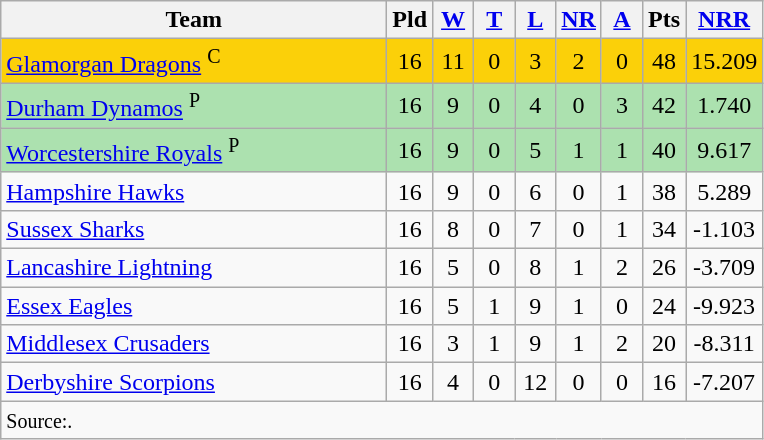<table class="wikitable" style="text-align:center;">
<tr>
<th width=250>Team</th>
<th width=20 abbr="Played">Pld</th>
<th width=20 abbr="Won"><a href='#'>W</a></th>
<th width=20 abbr="Tied"><a href='#'>T</a></th>
<th width=20 abbr="Lost"><a href='#'>L</a></th>
<th width=20 abbr="No result"><a href='#'>NR</a></th>
<th width=20 abbr="Abandoned"><a href='#'>A</a></th>
<th width=20 abbr="Points">Pts</th>
<th width=20 abbr="Net Run Rate"><a href='#'>NRR</a></th>
</tr>
<tr style="background:#fbd009;">
<td style="text-align:left;"><a href='#'>Glamorgan Dragons</a> <sup>C</sup></td>
<td>16</td>
<td>11</td>
<td>0</td>
<td>3</td>
<td>2</td>
<td>0</td>
<td>48</td>
<td>15.209</td>
</tr>
<tr style="background:#ace1af;">
<td style="text-align:left;"><a href='#'>Durham Dynamos</a> <sup>P</sup></td>
<td>16</td>
<td>9</td>
<td>0</td>
<td>4</td>
<td>0</td>
<td>3</td>
<td>42</td>
<td>1.740</td>
</tr>
<tr style="background:#ace1af;">
<td style="text-align:left;"><a href='#'>Worcestershire Royals</a> <sup>P</sup></td>
<td>16</td>
<td>9</td>
<td>0</td>
<td>5</td>
<td>1</td>
<td>1</td>
<td>40</td>
<td>9.617</td>
</tr>
<tr style="background:#f9f9f9;">
<td style="text-align:left;"><a href='#'>Hampshire Hawks</a></td>
<td>16</td>
<td>9</td>
<td>0</td>
<td>6</td>
<td>0</td>
<td>1</td>
<td>38</td>
<td>5.289</td>
</tr>
<tr style="background:#f9f9f9;">
<td style="text-align:left;"><a href='#'>Sussex Sharks</a></td>
<td>16</td>
<td>8</td>
<td>0</td>
<td>7</td>
<td>0</td>
<td>1</td>
<td>34</td>
<td>-1.103</td>
</tr>
<tr style="background:#f9f9f9;">
<td style="text-align:left;"><a href='#'>Lancashire Lightning</a></td>
<td>16</td>
<td>5</td>
<td>0</td>
<td>8</td>
<td>1</td>
<td>2</td>
<td>26</td>
<td>-3.709</td>
</tr>
<tr style="background:#f9f9f9;">
<td style="text-align:left;"><a href='#'>Essex Eagles</a></td>
<td>16</td>
<td>5</td>
<td>1</td>
<td>9</td>
<td>1</td>
<td>0</td>
<td>24</td>
<td>-9.923</td>
</tr>
<tr style="background:#f9f9f9;">
<td style="text-align:left;"><a href='#'>Middlesex Crusaders</a></td>
<td>16</td>
<td>3</td>
<td>1</td>
<td>9</td>
<td>1</td>
<td>2</td>
<td>20</td>
<td>-8.311</td>
</tr>
<tr style="background:#f9f9f9;">
<td style="text-align:left;"><a href='#'>Derbyshire Scorpions</a></td>
<td>16</td>
<td>4</td>
<td>0</td>
<td>12</td>
<td>0</td>
<td>0</td>
<td>16</td>
<td>-7.207</td>
</tr>
<tr>
<td colspan=9 align="left"><small>Source:.</small></td>
</tr>
</table>
